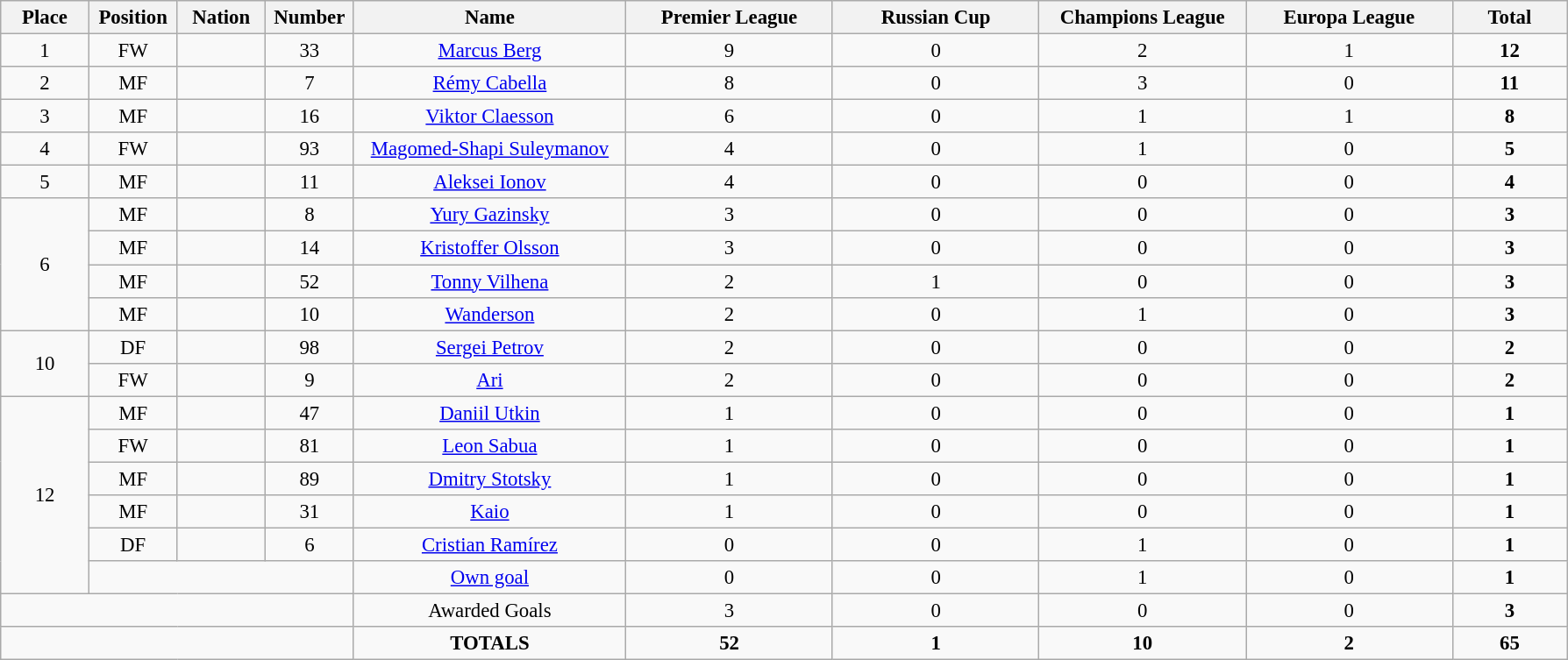<table class="wikitable" style="font-size: 95%; text-align: center;">
<tr>
<th width=60>Place</th>
<th width=60>Position</th>
<th width=60>Nation</th>
<th width=60>Number</th>
<th width=200>Name</th>
<th width=150>Premier League</th>
<th width=150>Russian Cup</th>
<th width=150>Champions League</th>
<th width=150>Europa League</th>
<th width=80>Total</th>
</tr>
<tr>
<td>1</td>
<td>FW</td>
<td></td>
<td>33</td>
<td><a href='#'>Marcus Berg</a></td>
<td>9</td>
<td>0</td>
<td>2</td>
<td>1</td>
<td><strong>12</strong></td>
</tr>
<tr>
<td>2</td>
<td>MF</td>
<td></td>
<td>7</td>
<td><a href='#'>Rémy Cabella</a></td>
<td>8</td>
<td>0</td>
<td>3</td>
<td>0</td>
<td><strong>11</strong></td>
</tr>
<tr>
<td>3</td>
<td>MF</td>
<td></td>
<td>16</td>
<td><a href='#'>Viktor Claesson</a></td>
<td>6</td>
<td>0</td>
<td>1</td>
<td>1</td>
<td><strong>8</strong></td>
</tr>
<tr>
<td>4</td>
<td>FW</td>
<td></td>
<td>93</td>
<td><a href='#'>Magomed-Shapi Suleymanov</a></td>
<td>4</td>
<td>0</td>
<td>1</td>
<td>0</td>
<td><strong>5</strong></td>
</tr>
<tr>
<td>5</td>
<td>MF</td>
<td></td>
<td>11</td>
<td><a href='#'>Aleksei Ionov</a></td>
<td>4</td>
<td>0</td>
<td>0</td>
<td>0</td>
<td><strong>4</strong></td>
</tr>
<tr>
<td rowspan="4">6</td>
<td>MF</td>
<td></td>
<td>8</td>
<td><a href='#'>Yury Gazinsky</a></td>
<td>3</td>
<td>0</td>
<td>0</td>
<td>0</td>
<td><strong>3</strong></td>
</tr>
<tr>
<td>MF</td>
<td></td>
<td>14</td>
<td><a href='#'>Kristoffer Olsson</a></td>
<td>3</td>
<td>0</td>
<td>0</td>
<td>0</td>
<td><strong>3</strong></td>
</tr>
<tr>
<td>MF</td>
<td></td>
<td>52</td>
<td><a href='#'>Tonny Vilhena</a></td>
<td>2</td>
<td>1</td>
<td>0</td>
<td>0</td>
<td><strong>3</strong></td>
</tr>
<tr>
<td>MF</td>
<td></td>
<td>10</td>
<td><a href='#'>Wanderson</a></td>
<td>2</td>
<td>0</td>
<td>1</td>
<td>0</td>
<td><strong>3</strong></td>
</tr>
<tr>
<td rowspan="2">10</td>
<td>DF</td>
<td></td>
<td>98</td>
<td><a href='#'>Sergei Petrov</a></td>
<td>2</td>
<td>0</td>
<td>0</td>
<td>0</td>
<td><strong>2</strong></td>
</tr>
<tr>
<td>FW</td>
<td></td>
<td>9</td>
<td><a href='#'>Ari</a></td>
<td>2</td>
<td>0</td>
<td>0</td>
<td>0</td>
<td><strong>2</strong></td>
</tr>
<tr>
<td rowspan="6">12</td>
<td>MF</td>
<td></td>
<td>47</td>
<td><a href='#'>Daniil Utkin</a></td>
<td>1</td>
<td>0</td>
<td>0</td>
<td>0</td>
<td><strong>1</strong></td>
</tr>
<tr>
<td>FW</td>
<td></td>
<td>81</td>
<td><a href='#'>Leon Sabua</a></td>
<td>1</td>
<td>0</td>
<td>0</td>
<td>0</td>
<td><strong>1</strong></td>
</tr>
<tr>
<td>MF</td>
<td></td>
<td>89</td>
<td><a href='#'>Dmitry Stotsky</a></td>
<td>1</td>
<td>0</td>
<td>0</td>
<td>0</td>
<td><strong>1</strong></td>
</tr>
<tr>
<td>MF</td>
<td></td>
<td>31</td>
<td><a href='#'>Kaio</a></td>
<td>1</td>
<td>0</td>
<td>0</td>
<td>0</td>
<td><strong>1</strong></td>
</tr>
<tr>
<td>DF</td>
<td></td>
<td>6</td>
<td><a href='#'>Cristian Ramírez</a></td>
<td>0</td>
<td>0</td>
<td>1</td>
<td>0</td>
<td><strong>1</strong></td>
</tr>
<tr>
<td colspan="3"></td>
<td><a href='#'>Own goal</a></td>
<td>0</td>
<td>0</td>
<td>1</td>
<td>0</td>
<td><strong>1</strong></td>
</tr>
<tr>
<td colspan="4"></td>
<td>Awarded Goals</td>
<td>3</td>
<td>0</td>
<td>0</td>
<td>0</td>
<td><strong>3</strong></td>
</tr>
<tr>
<td colspan="4"></td>
<td><strong>TOTALS</strong></td>
<td><strong>52</strong></td>
<td><strong>1</strong></td>
<td><strong>10</strong></td>
<td><strong>2</strong></td>
<td><strong>65</strong></td>
</tr>
</table>
